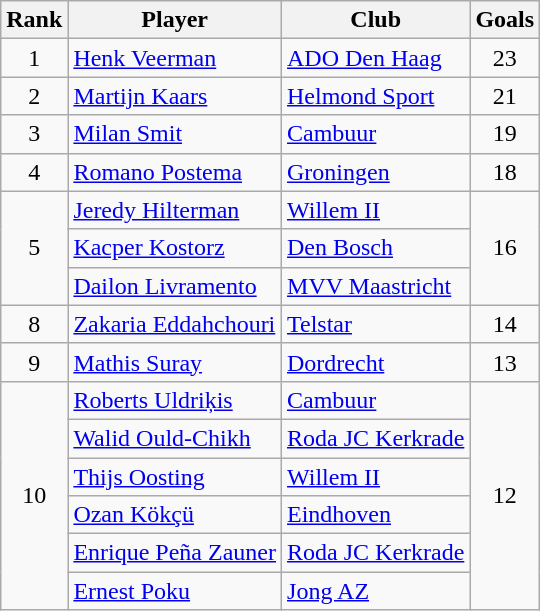<table class="wikitable" style="text-align:center;">
<tr>
<th>Rank</th>
<th>Player</th>
<th>Club</th>
<th>Goals</th>
</tr>
<tr>
<td>1</td>
<td align="left"> <a href='#'>Henk Veerman</a></td>
<td align="left"><a href='#'>ADO Den Haag</a></td>
<td>23</td>
</tr>
<tr>
<td>2</td>
<td align="left"> <a href='#'>Martijn Kaars</a></td>
<td align="left"><a href='#'>Helmond Sport</a></td>
<td>21</td>
</tr>
<tr>
<td>3</td>
<td align="left"> <a href='#'>Milan Smit</a></td>
<td align="left"><a href='#'>Cambuur</a></td>
<td>19</td>
</tr>
<tr>
<td>4</td>
<td align="left"> <a href='#'>Romano Postema</a></td>
<td align="left"><a href='#'>Groningen</a></td>
<td>18</td>
</tr>
<tr>
<td rowspan="3">5</td>
<td align="left"> <a href='#'>Jeredy Hilterman</a></td>
<td align="left"><a href='#'>Willem II</a></td>
<td rowspan="3">16</td>
</tr>
<tr>
<td align="left"> <a href='#'>Kacper Kostorz</a></td>
<td align="left"><a href='#'>Den Bosch</a></td>
</tr>
<tr>
<td align="left"> <a href='#'>Dailon Livramento</a></td>
<td align="left"><a href='#'>MVV Maastricht</a></td>
</tr>
<tr>
<td>8</td>
<td align="left"> <a href='#'>Zakaria Eddahchouri</a></td>
<td align="left"><a href='#'>Telstar</a></td>
<td>14</td>
</tr>
<tr>
<td>9</td>
<td align="left"> <a href='#'>Mathis Suray</a></td>
<td align="left"><a href='#'>Dordrecht</a></td>
<td>13</td>
</tr>
<tr>
<td rowspan="6">10</td>
<td align="left"> <a href='#'>Roberts Uldriķis</a></td>
<td align="left"><a href='#'>Cambuur</a></td>
<td rowspan="6">12</td>
</tr>
<tr>
<td align="left"> <a href='#'>Walid Ould-Chikh</a></td>
<td align="left"><a href='#'>Roda JC Kerkrade</a></td>
</tr>
<tr>
<td align="left"> <a href='#'>Thijs Oosting</a></td>
<td align="left"><a href='#'>Willem II</a></td>
</tr>
<tr>
<td align="left"> <a href='#'>Ozan Kökçü</a></td>
<td align="left"><a href='#'>Eindhoven</a></td>
</tr>
<tr>
<td align="left"> <a href='#'>Enrique Peña Zauner</a></td>
<td align="left"><a href='#'>Roda JC Kerkrade</a></td>
</tr>
<tr>
<td align="left"> <a href='#'>Ernest Poku</a></td>
<td align="left"><a href='#'>Jong AZ</a></td>
</tr>
</table>
